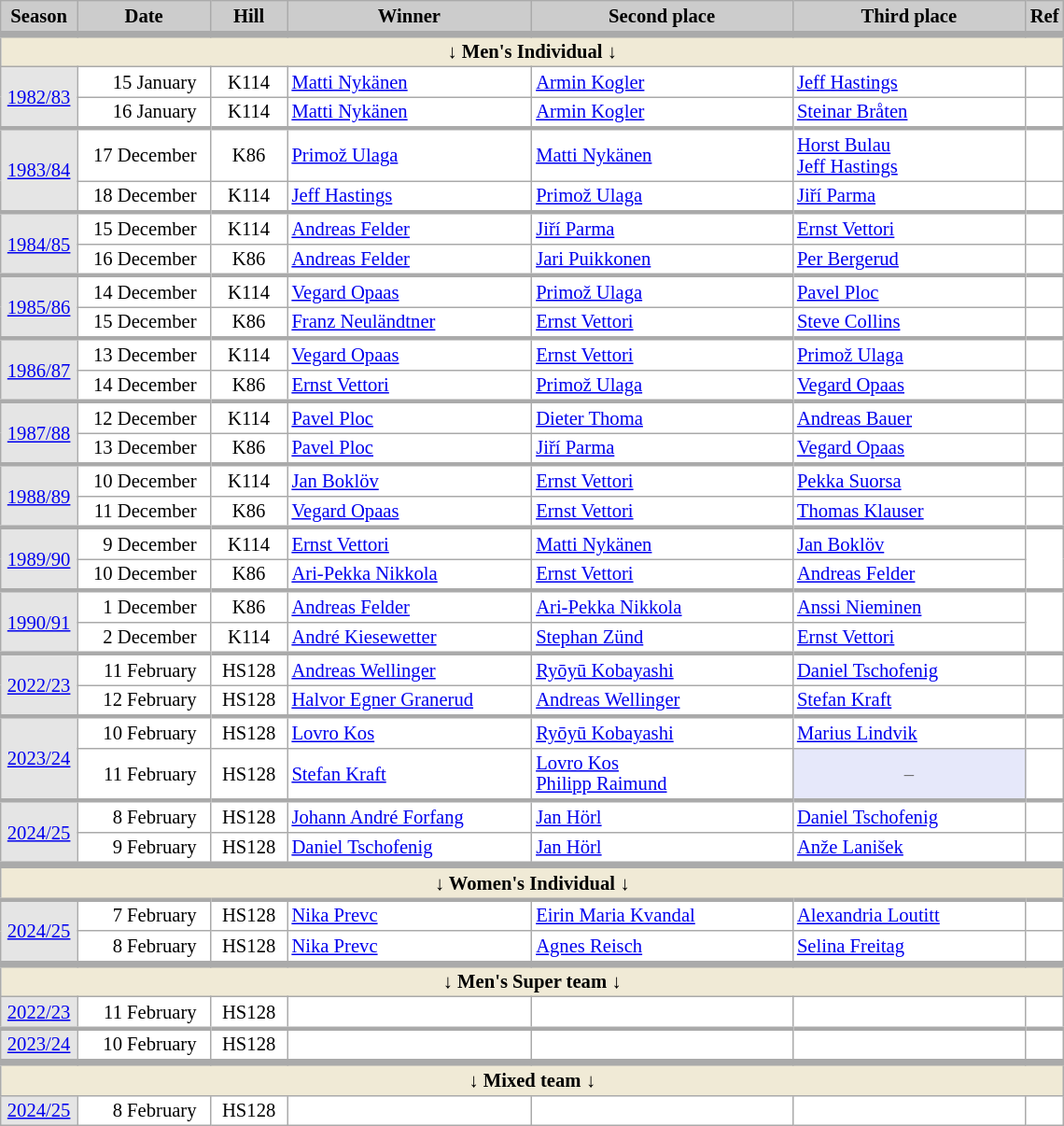<table class="wikitable plainrowheaders" style="background:#fff; font-size:86%; line-height:15px; border:grey solid 1px; border-collapse:collapse;">
<tr style="background:#ccc; text-align:center;">
<th style="background:#ccc;" width="48">Season</th>
<th style="background:#ccc;" width="89">Date</th>
<th style="background:#ccc;" width="48">Hill</th>
<th style="background:#ccc;" width="168">Winner</th>
<th style="background:#ccc;" width="180">Second place</th>
<th style="background:#ccc;" width="160">Third place</th>
<th style="background:#ccc;">Ref</th>
</tr>
<tr>
<td align=center colspan=7 bgcolor=#F0EAD6 style="border-top-width:5px"><strong>↓ Men's Individual ↓</strong></td>
</tr>
<tr>
<td align=center bgcolor=#E5E5E5 rowspan=2><a href='#'>1982/83</a></td>
<td align=right>15 January  </td>
<td align=center>K114</td>
<td> <a href='#'>Matti Nykänen</a></td>
<td> <a href='#'>Armin Kogler</a></td>
<td> <a href='#'>Jeff Hastings</a></td>
<td></td>
</tr>
<tr>
<td align=right>16 January  </td>
<td align=center>K114</td>
<td> <a href='#'>Matti Nykänen</a></td>
<td> <a href='#'>Armin Kogler</a></td>
<td> <a href='#'>Steinar Bråten</a></td>
<td></td>
</tr>
<tr>
<td align=center bgcolor=#E5E5E5 rowspan=2 style="border-top-width:3px"><a href='#'>1983/84</a></td>
<td align=right style="border-top-width:3px">17 December  </td>
<td align=center style="border-top-width:3px">K86</td>
<td style="border-top-width:3px"> <a href='#'>Primož Ulaga</a></td>
<td style="border-top-width:3px"> <a href='#'>Matti Nykänen</a></td>
<td style="border-top-width:3px"> <a href='#'>Horst Bulau</a><br> <a href='#'>Jeff Hastings</a></td>
<td style="border-top-width:3px"></td>
</tr>
<tr>
<td align=right>18 December  </td>
<td align=center>K114</td>
<td> <a href='#'>Jeff Hastings</a></td>
<td> <a href='#'>Primož Ulaga</a></td>
<td> <a href='#'>Jiří Parma</a></td>
<td></td>
</tr>
<tr>
<td align=center bgcolor=#E5E5E5 rowspan=2 style="border-top-width:3px"><a href='#'>1984/85</a></td>
<td align=right style="border-top-width:3px">15 December  </td>
<td align=center style="border-top-width:3px">K114</td>
<td style="border-top-width:3px"> <a href='#'>Andreas Felder</a></td>
<td style="border-top-width:3px"> <a href='#'>Jiří Parma</a></td>
<td style="border-top-width:3px"> <a href='#'>Ernst Vettori</a></td>
<td style="border-top-width:3px"></td>
</tr>
<tr>
<td align=right>16 December  </td>
<td align=center>K86</td>
<td> <a href='#'>Andreas Felder</a></td>
<td> <a href='#'>Jari Puikkonen</a></td>
<td> <a href='#'>Per Bergerud</a></td>
<td></td>
</tr>
<tr>
<td align=center bgcolor=#E5E5E5 rowspan=2 style="border-top-width:3px"><a href='#'>1985/86</a></td>
<td align=right style="border-top-width:3px">14 December  </td>
<td align=center style="border-top-width:3px">K114</td>
<td style="border-top-width:3px"> <a href='#'>Vegard Opaas</a></td>
<td style="border-top-width:3px"> <a href='#'>Primož Ulaga</a></td>
<td style="border-top-width:3px"> <a href='#'>Pavel Ploc</a></td>
<td style="border-top-width:3px"></td>
</tr>
<tr>
<td align=right>15 December  </td>
<td align=center>K86</td>
<td> <a href='#'>Franz Neuländtner</a></td>
<td> <a href='#'>Ernst Vettori</a></td>
<td> <a href='#'>Steve Collins</a></td>
<td></td>
</tr>
<tr>
<td align=center bgcolor=#E5E5E5 rowspan=2 style="border-top-width:3px"><a href='#'>1986/87</a></td>
<td align=right style="border-top-width:3px">13 December  </td>
<td align=center style="border-top-width:3px">K114</td>
<td style="border-top-width:3px"> <a href='#'>Vegard Opaas</a></td>
<td style="border-top-width:3px"> <a href='#'>Ernst Vettori</a></td>
<td style="border-top-width:3px"> <a href='#'>Primož Ulaga</a></td>
<td style="border-top-width:3px"></td>
</tr>
<tr>
<td align=right>14 December  </td>
<td align=center>K86</td>
<td> <a href='#'>Ernst Vettori</a></td>
<td> <a href='#'>Primož Ulaga</a></td>
<td> <a href='#'>Vegard Opaas</a></td>
<td></td>
</tr>
<tr>
<td align=center bgcolor=#E5E5E5 rowspan=2 style="border-top-width:3px"><a href='#'>1987/88</a></td>
<td align=right style="border-top-width:3px">12 December  </td>
<td align=center style="border-top-width:3px">K114</td>
<td style="border-top-width:3px"> <a href='#'>Pavel Ploc</a></td>
<td style="border-top-width:3px"> <a href='#'>Dieter Thoma</a></td>
<td style="border-top-width:3px"> <a href='#'>Andreas Bauer</a></td>
<td style="border-top-width:3px"></td>
</tr>
<tr>
<td align=right>13 December  </td>
<td align=center>K86</td>
<td> <a href='#'>Pavel Ploc</a></td>
<td> <a href='#'>Jiří Parma</a></td>
<td> <a href='#'>Vegard Opaas</a></td>
<td></td>
</tr>
<tr>
<td align=center bgcolor=#E5E5E5 rowspan=2 style="border-top-width:3px"><a href='#'>1988/89</a></td>
<td align=right style="border-top-width:3px">10 December  </td>
<td align=center style="border-top-width:3px">K114</td>
<td style="border-top-width:3px"> <a href='#'>Jan Boklöv</a></td>
<td style="border-top-width:3px"> <a href='#'>Ernst Vettori</a></td>
<td style="border-top-width:3px"> <a href='#'>Pekka Suorsa</a></td>
<td style="border-top-width:3px"></td>
</tr>
<tr>
<td align=right>11 December  </td>
<td align=center>K86</td>
<td> <a href='#'>Vegard Opaas</a></td>
<td> <a href='#'>Ernst Vettori</a></td>
<td> <a href='#'>Thomas Klauser</a></td>
<td></td>
</tr>
<tr>
<td align=center bgcolor=#E5E5E5 rowspan=2 style="border-top-width:3px"><a href='#'>1989/90</a></td>
<td align=right style="border-top-width:3px">9 December  </td>
<td align=center style="border-top-width:3px">K114</td>
<td style="border-top-width:3px"> <a href='#'>Ernst Vettori</a></td>
<td style="border-top-width:3px"> <a href='#'>Matti Nykänen</a></td>
<td style="border-top-width:3px"> <a href='#'>Jan Boklöv</a></td>
<td style="border-top-width:3px" rowspan=2></td>
</tr>
<tr>
<td align=right>10 December  </td>
<td align=center>K86</td>
<td> <a href='#'>Ari-Pekka Nikkola</a></td>
<td> <a href='#'>Ernst Vettori</a></td>
<td> <a href='#'>Andreas Felder</a></td>
</tr>
<tr>
<td align=center bgcolor=#E5E5E5 rowspan=2 style="border-top-width:3px"><a href='#'>1990/91</a></td>
<td align=right style="border-top-width:3px">1 December  </td>
<td align=center style="border-top-width:3px">K86</td>
<td style="border-top-width:3px"> <a href='#'>Andreas Felder</a></td>
<td style="border-top-width:3px"> <a href='#'>Ari-Pekka Nikkola</a></td>
<td style="border-top-width:3px"> <a href='#'>Anssi Nieminen</a></td>
<td style="border-top-width:3px" rowspan=2></td>
</tr>
<tr>
<td align=right>2 December  </td>
<td align=center>K114</td>
<td> <a href='#'>André Kiesewetter</a></td>
<td> <a href='#'>Stephan Zünd</a></td>
<td> <a href='#'>Ernst Vettori</a></td>
</tr>
<tr>
<td align=center bgcolor=#E5E5E5 rowspan=2 style="border-top-width:3px"><a href='#'>2022/23</a></td>
<td align=right style="border-top-width:3px">11 February  </td>
<td align=center style="border-top-width:3px">HS128</td>
<td style="border-top-width:3px"> <a href='#'>Andreas Wellinger</a></td>
<td style="border-top-width:3px"> <a href='#'>Ryōyū Kobayashi</a></td>
<td style="border-top-width:3px"> <a href='#'>Daniel Tschofenig</a></td>
<td style="border-top-width:3px"></td>
</tr>
<tr>
<td align=right>12 February  </td>
<td align=center>HS128</td>
<td> <a href='#'>Halvor Egner Granerud</a></td>
<td> <a href='#'>Andreas Wellinger</a></td>
<td> <a href='#'>Stefan Kraft</a></td>
<td></td>
</tr>
<tr>
<td align=center bgcolor=#E5E5E5 rowspan=2 style="border-top-width:3px"><a href='#'>2023/24</a></td>
<td align=right style="border-top-width:3px">10 February  </td>
<td align=center style="border-top-width:3px">HS128</td>
<td style="border-top-width:3px"> <a href='#'>Lovro Kos</a></td>
<td style="border-top-width:3px"> <a href='#'>Ryōyū Kobayashi</a></td>
<td style="border-top-width:3px"> <a href='#'>Marius Lindvik</a></td>
<td style="border-top-width:3px"></td>
</tr>
<tr>
<td align=right>11 February  </td>
<td align=center>HS128</td>
<td> <a href='#'>Stefan Kraft</a></td>
<td> <a href='#'>Lovro Kos</a><br> <a href='#'>Philipp Raimund</a></td>
<td bgcolor="E6E8FA" align=center style=color:#696969>–</td>
<td></td>
</tr>
<tr>
<td align=center bgcolor=#E5E5E5 rowspan=2 style="border-top-width:3px"><a href='#'>2024/25</a></td>
<td align=right style="border-top-width:3px">8 February  </td>
<td align=center style="border-top-width:3px">HS128</td>
<td style="border-top-width:3px"> <a href='#'>Johann André Forfang</a></td>
<td style="border-top-width:3px"> <a href='#'>Jan Hörl</a></td>
<td style="border-top-width:3px"> <a href='#'>Daniel Tschofenig</a></td>
<td style="border-top-width:3px"></td>
</tr>
<tr>
<td align=right>9 February  </td>
<td align=center>HS128</td>
<td> <a href='#'>Daniel Tschofenig</a></td>
<td> <a href='#'>Jan Hörl</a></td>
<td> <a href='#'>Anže Lanišek</a></td>
<td></td>
</tr>
<tr>
<td align=center colspan=7 bgcolor=#F0EAD6 style="border-top-width:5px"><strong>↓ Women's Individual ↓</strong></td>
</tr>
<tr>
<td align=center bgcolor=#E5E5E5 rowspan=2 style="border-top-width:3px"><a href='#'>2024/25</a></td>
<td align=right style="border-top-width:3px">7 February  </td>
<td align=center style="border-top-width:3px">HS128</td>
<td style="border-top-width:3px"> <a href='#'>Nika Prevc</a></td>
<td style="border-top-width:3px"> <a href='#'>Eirin Maria Kvandal</a></td>
<td style="border-top-width:3px"> <a href='#'>Alexandria Loutitt</a></td>
<td style="border-top-width:3px"></td>
</tr>
<tr>
<td align=right>8 February  </td>
<td align=center>HS128</td>
<td> <a href='#'>Nika Prevc</a></td>
<td> <a href='#'>Agnes Reisch</a></td>
<td> <a href='#'>Selina Freitag</a></td>
<td></td>
</tr>
<tr>
<td align=center colspan=7 bgcolor=#F0EAD6 style="border-top-width:5px"><strong>↓ Men's Super team ↓</strong></td>
</tr>
<tr>
<td align=center bgcolor=#E5E5E5><a href='#'>2022/23</a></td>
<td align=right>11 February  </td>
<td align=center>HS128</td>
<td></td>
<td></td>
<td></td>
<td></td>
</tr>
<tr>
<td align=center bgcolor=#E5E5E5 style="border-top-width:3px"><a href='#'>2023/24</a></td>
<td align=right style="border-top-width:3px">10 February  </td>
<td align=center style="border-top-width:3px">HS128</td>
<td style="border-top-width:3px"></td>
<td style="border-top-width:3px"></td>
<td style="border-top-width:3px"></td>
<td style="border-top-width:3px"></td>
</tr>
<tr>
<td align=center colspan=7 bgcolor=#F0EAD6 style="border-top-width:5px"><strong>↓ Mixed team ↓</strong></td>
</tr>
<tr>
<td align=center bgcolor=#E5E5E5><a href='#'>2024/25</a></td>
<td align=right>8 February  </td>
<td align=center>HS128</td>
<td></td>
<td></td>
<td></td>
<td></td>
</tr>
</table>
